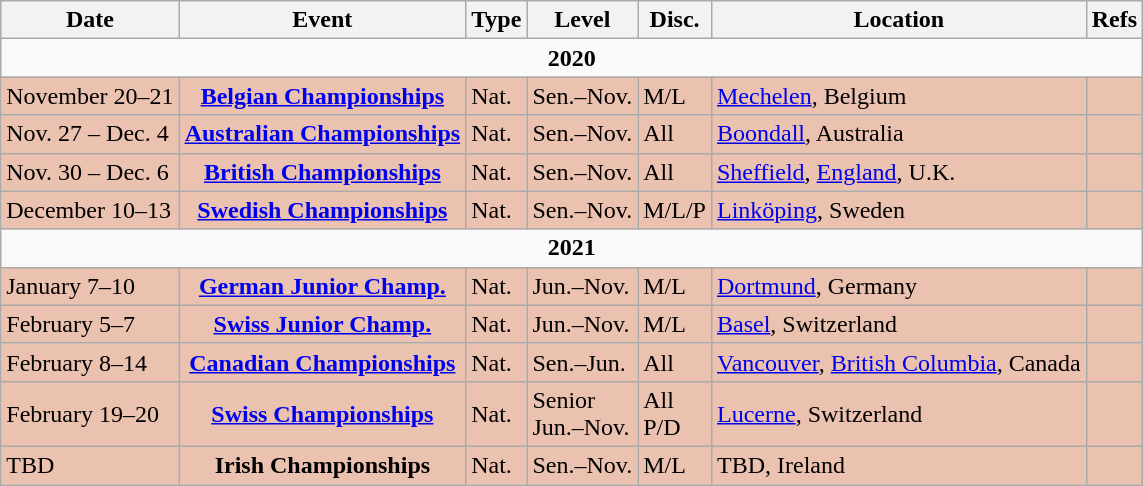<table class="wikitable">
<tr>
<th>Date</th>
<th>Event</th>
<th>Type</th>
<th>Level</th>
<th>Disc.</th>
<th>Location</th>
<th>Refs</th>
</tr>
<tr>
<td colspan="7" style="text-align:center;"><strong>2020</strong></td>
</tr>
<tr bgcolor=EBC2AF>
<td>November 20–21</td>
<td align=center><strong><a href='#'>Belgian Championships</a></strong></td>
<td>Nat.</td>
<td>Sen.–Nov.</td>
<td>M/L</td>
<td><a href='#'>Mechelen</a>, Belgium</td>
<td></td>
</tr>
<tr bgcolor=EBC2AF>
<td>Nov. 27 – Dec. 4</td>
<td align=center><strong><a href='#'>Australian Championships</a></strong></td>
<td>Nat.</td>
<td>Sen.–Nov.</td>
<td>All</td>
<td><a href='#'>Boondall</a>, Australia</td>
<td></td>
</tr>
<tr bgcolor=EBC2AF>
<td>Nov. 30 – Dec. 6</td>
<td align=center><strong><a href='#'>British Championships</a></strong></td>
<td>Nat.</td>
<td>Sen.–Nov.</td>
<td>All</td>
<td><a href='#'>Sheffield</a>, <a href='#'>England</a>, U.K.</td>
<td></td>
</tr>
<tr bgcolor=EBC2AF>
<td>December 10–13</td>
<td align=center><strong><a href='#'>Swedish Championships</a></strong></td>
<td>Nat.</td>
<td>Sen.–Nov.</td>
<td>M/L/P</td>
<td><a href='#'>Linköping</a>, Sweden</td>
<td></td>
</tr>
<tr>
<td colspan="7" style="text-align:center;"><strong>2021</strong></td>
</tr>
<tr bgcolor=EBC2AF>
<td>January 7–10</td>
<td align=center><strong><a href='#'>German Junior Champ.</a></strong></td>
<td>Nat.</td>
<td>Jun.–Nov.</td>
<td>M/L</td>
<td><a href='#'>Dortmund</a>, Germany</td>
<td></td>
</tr>
<tr bgcolor=EBC2AF>
<td>February 5–7</td>
<td align=center><strong><a href='#'>Swiss Junior Champ.</a></strong></td>
<td>Nat.</td>
<td>Jun.–Nov.</td>
<td>M/L</td>
<td><a href='#'>Basel</a>, Switzerland</td>
<td></td>
</tr>
<tr bgcolor=EBC2AF>
<td>February 8–14</td>
<td align=center><strong><a href='#'>Canadian Championships</a></strong></td>
<td>Nat.</td>
<td>Sen.–Jun.</td>
<td>All</td>
<td><a href='#'>Vancouver</a>, <a href='#'>British Columbia</a>, Canada</td>
<td></td>
</tr>
<tr bgcolor=EBC2AF>
<td>February 19–20</td>
<td align=center><strong><a href='#'>Swiss Championships</a></strong></td>
<td>Nat.</td>
<td>Senior<br>Jun.–Nov.</td>
<td>All<br>P/D</td>
<td><a href='#'>Lucerne</a>, Switzerland</td>
<td></td>
</tr>
<tr bgcolor=EBC2AF>
<td>TBD</td>
<td align=center><strong>Irish Championships</strong></td>
<td>Nat.</td>
<td>Sen.–Nov.</td>
<td>M/L</td>
<td>TBD, Ireland</td>
<td></td>
</tr>
</table>
